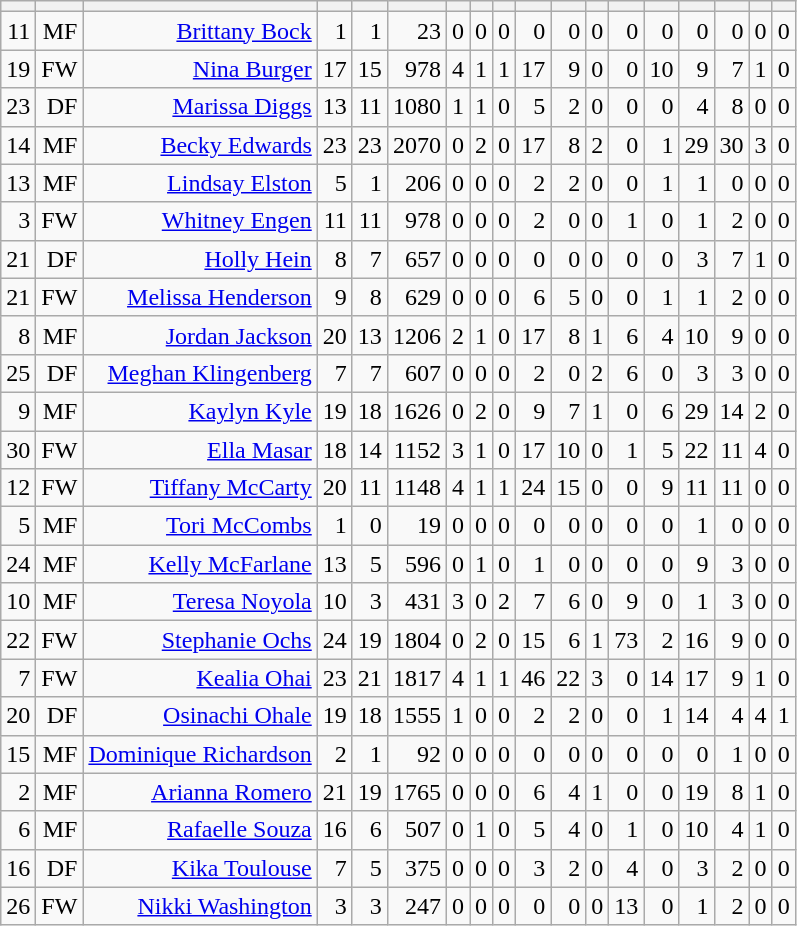<table class="wikitable sortable" style="text-align:right;">
<tr>
<th></th>
<th></th>
<th></th>
<th></th>
<th></th>
<th></th>
<th></th>
<th></th>
<th></th>
<th></th>
<th></th>
<th></th>
<th></th>
<th></th>
<th></th>
<th></th>
<th></th>
<th></th>
</tr>
<tr>
<td>11</td>
<td>MF</td>
<td><a href='#'>Brittany Bock</a></td>
<td>1</td>
<td>1</td>
<td>23</td>
<td>0</td>
<td>0</td>
<td>0</td>
<td>0</td>
<td>0</td>
<td>0</td>
<td>0</td>
<td>0</td>
<td>0</td>
<td>0</td>
<td>0</td>
<td>0</td>
</tr>
<tr>
<td>19</td>
<td>FW</td>
<td><a href='#'>Nina Burger</a></td>
<td>17</td>
<td>15</td>
<td>978</td>
<td>4</td>
<td>1</td>
<td>1</td>
<td>17</td>
<td>9</td>
<td>0</td>
<td>0</td>
<td>10</td>
<td>9</td>
<td>7</td>
<td>1</td>
<td>0</td>
</tr>
<tr>
<td>23</td>
<td>DF</td>
<td><a href='#'>Marissa Diggs</a></td>
<td>13</td>
<td>11</td>
<td>1080</td>
<td>1</td>
<td>1</td>
<td>0</td>
<td>5</td>
<td>2</td>
<td>0</td>
<td>0</td>
<td>0</td>
<td>4</td>
<td>8</td>
<td>0</td>
<td>0</td>
</tr>
<tr>
<td>14</td>
<td>MF</td>
<td><a href='#'>Becky Edwards</a></td>
<td>23</td>
<td>23</td>
<td>2070</td>
<td>0</td>
<td>2</td>
<td>0</td>
<td>17</td>
<td>8</td>
<td>2</td>
<td>0</td>
<td>1</td>
<td>29</td>
<td>30</td>
<td>3</td>
<td>0</td>
</tr>
<tr>
<td>13</td>
<td>MF</td>
<td><a href='#'>Lindsay Elston</a></td>
<td>5</td>
<td>1</td>
<td>206</td>
<td>0</td>
<td>0</td>
<td>0</td>
<td>2</td>
<td>2</td>
<td>0</td>
<td>0</td>
<td>1</td>
<td>1</td>
<td>0</td>
<td>0</td>
<td>0</td>
</tr>
<tr>
<td>3</td>
<td>FW</td>
<td><a href='#'>Whitney Engen</a></td>
<td>11</td>
<td>11</td>
<td>978</td>
<td>0</td>
<td>0</td>
<td>0</td>
<td>2</td>
<td>0</td>
<td>0</td>
<td>1</td>
<td>0</td>
<td>1</td>
<td>2</td>
<td>0</td>
<td>0</td>
</tr>
<tr>
<td>21</td>
<td>DF</td>
<td><a href='#'>Holly Hein</a></td>
<td>8</td>
<td>7</td>
<td>657</td>
<td>0</td>
<td>0</td>
<td>0</td>
<td>0</td>
<td>0</td>
<td>0</td>
<td>0</td>
<td>0</td>
<td>3</td>
<td>7</td>
<td>1</td>
<td>0</td>
</tr>
<tr>
<td>21</td>
<td>FW</td>
<td><a href='#'>Melissa Henderson</a></td>
<td>9</td>
<td>8</td>
<td>629</td>
<td>0</td>
<td>0</td>
<td>0</td>
<td>6</td>
<td>5</td>
<td>0</td>
<td>0</td>
<td>1</td>
<td>1</td>
<td>2</td>
<td>0</td>
<td>0</td>
</tr>
<tr>
<td>8</td>
<td>MF</td>
<td><a href='#'>Jordan Jackson</a></td>
<td>20</td>
<td>13</td>
<td>1206</td>
<td>2</td>
<td>1</td>
<td>0</td>
<td>17</td>
<td>8</td>
<td>1</td>
<td>6</td>
<td>4</td>
<td>10</td>
<td>9</td>
<td>0</td>
<td>0</td>
</tr>
<tr>
<td>25</td>
<td>DF</td>
<td><a href='#'>Meghan Klingenberg</a></td>
<td>7</td>
<td>7</td>
<td>607</td>
<td>0</td>
<td>0</td>
<td>0</td>
<td>2</td>
<td>0</td>
<td>2</td>
<td>6</td>
<td>0</td>
<td>3</td>
<td>3</td>
<td>0</td>
<td>0</td>
</tr>
<tr>
<td>9</td>
<td>MF</td>
<td><a href='#'>Kaylyn Kyle</a></td>
<td>19</td>
<td>18</td>
<td>1626</td>
<td>0</td>
<td>2</td>
<td>0</td>
<td>9</td>
<td>7</td>
<td>1</td>
<td>0</td>
<td>6</td>
<td>29</td>
<td>14</td>
<td>2</td>
<td>0</td>
</tr>
<tr>
<td>30</td>
<td>FW</td>
<td><a href='#'>Ella Masar</a></td>
<td>18</td>
<td>14</td>
<td>1152</td>
<td>3</td>
<td>1</td>
<td>0</td>
<td>17</td>
<td>10</td>
<td>0</td>
<td>1</td>
<td>5</td>
<td>22</td>
<td>11</td>
<td>4</td>
<td>0</td>
</tr>
<tr>
<td>12</td>
<td>FW</td>
<td><a href='#'>Tiffany McCarty</a></td>
<td>20</td>
<td>11</td>
<td>1148</td>
<td>4</td>
<td>1</td>
<td>1</td>
<td>24</td>
<td>15</td>
<td>0</td>
<td>0</td>
<td>9</td>
<td>11</td>
<td>11</td>
<td>0</td>
<td>0</td>
</tr>
<tr>
<td>5</td>
<td>MF</td>
<td><a href='#'>Tori McCombs</a></td>
<td>1</td>
<td>0</td>
<td>19</td>
<td>0</td>
<td>0</td>
<td>0</td>
<td>0</td>
<td>0</td>
<td>0</td>
<td>0</td>
<td>0</td>
<td>1</td>
<td>0</td>
<td>0</td>
<td>0</td>
</tr>
<tr>
<td>24</td>
<td>MF</td>
<td><a href='#'>Kelly McFarlane</a></td>
<td>13</td>
<td>5</td>
<td>596</td>
<td>0</td>
<td>1</td>
<td>0</td>
<td>1</td>
<td>0</td>
<td>0</td>
<td>0</td>
<td>0</td>
<td>9</td>
<td>3</td>
<td>0</td>
<td>0</td>
</tr>
<tr>
<td>10</td>
<td>MF</td>
<td><a href='#'>Teresa Noyola</a></td>
<td>10</td>
<td>3</td>
<td>431</td>
<td>3</td>
<td>0</td>
<td>2</td>
<td>7</td>
<td>6</td>
<td>0</td>
<td>9</td>
<td>0</td>
<td>1</td>
<td>3</td>
<td>0</td>
<td>0</td>
</tr>
<tr>
<td>22</td>
<td>FW</td>
<td><a href='#'>Stephanie Ochs</a></td>
<td>24</td>
<td>19</td>
<td>1804</td>
<td>0</td>
<td>2</td>
<td>0</td>
<td>15</td>
<td>6</td>
<td>1</td>
<td>73</td>
<td>2</td>
<td>16</td>
<td>9</td>
<td>0</td>
<td>0</td>
</tr>
<tr>
<td>7</td>
<td>FW</td>
<td><a href='#'>Kealia Ohai</a></td>
<td>23</td>
<td>21</td>
<td>1817</td>
<td>4</td>
<td>1</td>
<td>1</td>
<td>46</td>
<td>22</td>
<td>3</td>
<td>0</td>
<td>14</td>
<td>17</td>
<td>9</td>
<td>1</td>
<td>0</td>
</tr>
<tr>
<td>20</td>
<td>DF</td>
<td><a href='#'>Osinachi Ohale</a></td>
<td>19</td>
<td>18</td>
<td>1555</td>
<td>1</td>
<td>0</td>
<td>0</td>
<td>2</td>
<td>2</td>
<td>0</td>
<td>0</td>
<td>1</td>
<td>14</td>
<td>4</td>
<td>4</td>
<td>1</td>
</tr>
<tr>
<td>15</td>
<td>MF</td>
<td><a href='#'>Dominique Richardson</a></td>
<td>2</td>
<td>1</td>
<td>92</td>
<td>0</td>
<td>0</td>
<td>0</td>
<td>0</td>
<td>0</td>
<td>0</td>
<td>0</td>
<td>0</td>
<td>0</td>
<td>1</td>
<td>0</td>
<td>0</td>
</tr>
<tr>
<td>2</td>
<td>MF</td>
<td><a href='#'>Arianna Romero</a></td>
<td>21</td>
<td>19</td>
<td>1765</td>
<td>0</td>
<td>0</td>
<td>0</td>
<td>6</td>
<td>4</td>
<td>1</td>
<td>0</td>
<td>0</td>
<td>19</td>
<td>8</td>
<td>1</td>
<td>0</td>
</tr>
<tr>
<td>6</td>
<td>MF</td>
<td><a href='#'>Rafaelle Souza</a></td>
<td>16</td>
<td>6</td>
<td>507</td>
<td>0</td>
<td>1</td>
<td>0</td>
<td>5</td>
<td>4</td>
<td>0</td>
<td>1</td>
<td>0</td>
<td>10</td>
<td>4</td>
<td>1</td>
<td>0</td>
</tr>
<tr>
<td>16</td>
<td>DF</td>
<td><a href='#'>Kika Toulouse</a></td>
<td>7</td>
<td>5</td>
<td>375</td>
<td>0</td>
<td>0</td>
<td>0</td>
<td>3</td>
<td>2</td>
<td>0</td>
<td>4</td>
<td>0</td>
<td>3</td>
<td>2</td>
<td>0</td>
<td>0</td>
</tr>
<tr>
<td>26</td>
<td>FW</td>
<td><a href='#'>Nikki Washington</a></td>
<td>3</td>
<td>3</td>
<td>247</td>
<td>0</td>
<td>0</td>
<td>0</td>
<td>0</td>
<td>0</td>
<td>0</td>
<td>13</td>
<td>0</td>
<td>1</td>
<td>2</td>
<td>0</td>
<td>0</td>
</tr>
</table>
